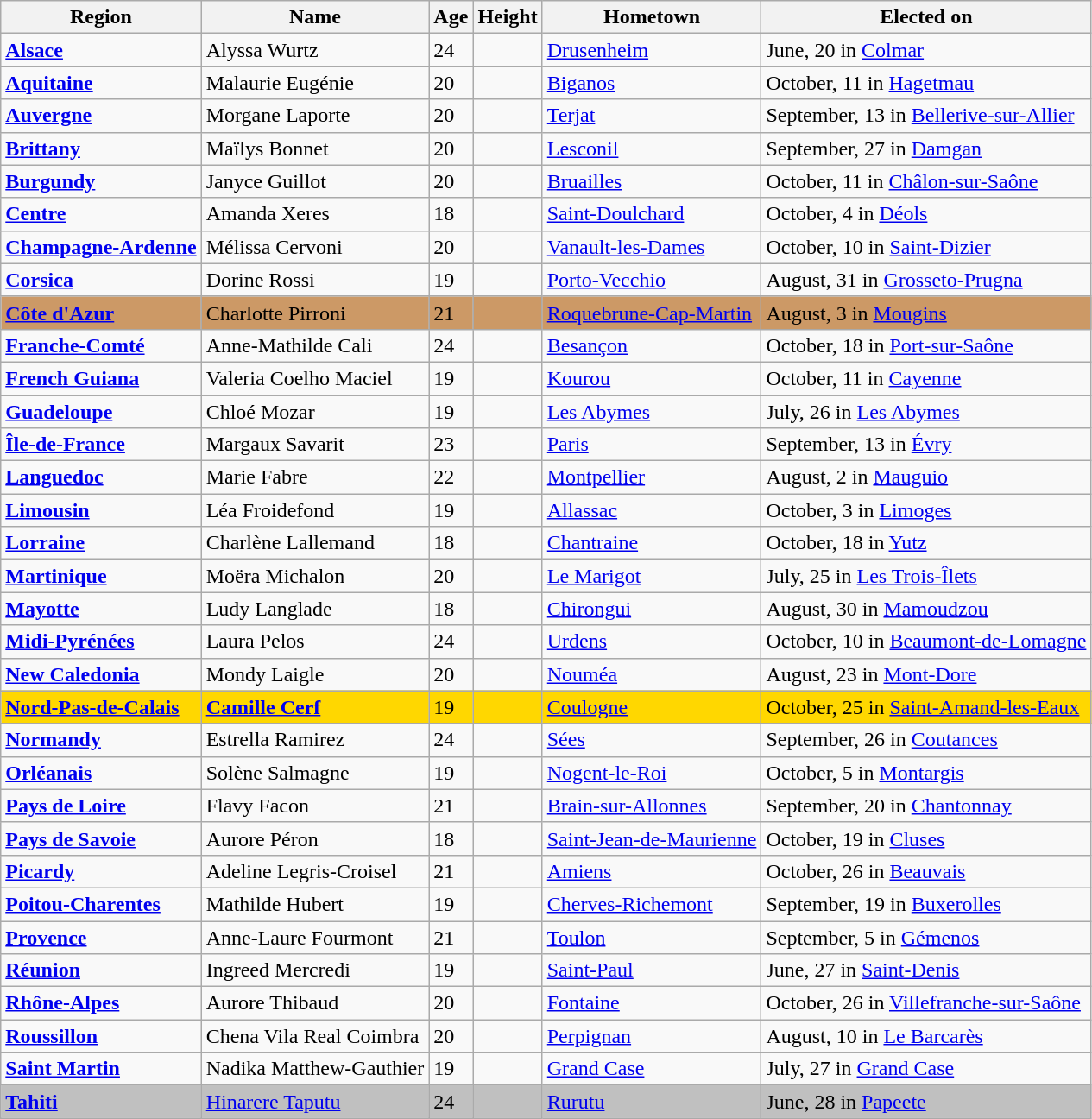<table class="wikitable sortable">
<tr>
<th scope="col">Region</th>
<th scope="col">Name</th>
<th scope="col">Age</th>
<th scope="col">Height</th>
<th scope="col">Hometown</th>
<th scope="col">Elected on</th>
</tr>
<tr>
<td> <strong><a href='#'>Alsace</a></strong></td>
<td>Alyssa Wurtz</td>
<td>24</td>
<td></td>
<td><a href='#'>Drusenheim</a></td>
<td>June, 20 in <a href='#'>Colmar</a></td>
</tr>
<tr>
<td> <strong><a href='#'>Aquitaine</a></strong></td>
<td>Malaurie Eugénie</td>
<td>20</td>
<td></td>
<td><a href='#'>Biganos</a></td>
<td>October, 11 in <a href='#'>Hagetmau</a></td>
</tr>
<tr>
<td> <strong><a href='#'>Auvergne</a></strong></td>
<td>Morgane Laporte</td>
<td>20</td>
<td></td>
<td><a href='#'>Terjat</a></td>
<td>September, 13 in <a href='#'>Bellerive-sur-Allier</a></td>
</tr>
<tr>
<td> <strong><a href='#'>Brittany</a></strong></td>
<td>Maïlys Bonnet</td>
<td>20</td>
<td></td>
<td><a href='#'>Lesconil</a></td>
<td>September, 27 in <a href='#'>Damgan</a></td>
</tr>
<tr>
<td> <strong><a href='#'>Burgundy</a></strong></td>
<td>Janyce Guillot</td>
<td>20</td>
<td></td>
<td><a href='#'>Bruailles</a></td>
<td>October, 11 in <a href='#'>Châlon-sur-Saône</a></td>
</tr>
<tr>
<td> <strong><a href='#'>Centre</a></strong></td>
<td>Amanda Xeres</td>
<td>18</td>
<td></td>
<td><a href='#'>Saint-Doulchard</a></td>
<td>October, 4 in <a href='#'>Déols</a></td>
</tr>
<tr>
<td> <strong><a href='#'>Champagne-Ardenne</a></strong></td>
<td>Mélissa Cervoni</td>
<td>20</td>
<td></td>
<td><a href='#'>Vanault-les-Dames</a></td>
<td>October, 10 in <a href='#'>Saint-Dizier</a></td>
</tr>
<tr>
<td> <strong><a href='#'>Corsica</a></strong></td>
<td>Dorine Rossi</td>
<td>19</td>
<td></td>
<td><a href='#'>Porto-Vecchio</a></td>
<td>August, 31 in <a href='#'>Grosseto-Prugna</a></td>
</tr>
<tr style="background:#c96;">
<td> <strong><a href='#'>Côte d'Azur</a></strong></td>
<td>Charlotte Pirroni</td>
<td>21</td>
<td></td>
<td><a href='#'>Roquebrune-Cap-Martin</a></td>
<td>August, 3 in <a href='#'>Mougins</a></td>
</tr>
<tr>
<td> <strong><a href='#'>Franche-Comté</a></strong></td>
<td>Anne-Mathilde Cali</td>
<td>24</td>
<td></td>
<td><a href='#'>Besançon</a></td>
<td>October, 18 in <a href='#'>Port-sur-Saône</a></td>
</tr>
<tr>
<td> <strong><a href='#'>French Guiana</a></strong></td>
<td>Valeria Coelho Maciel</td>
<td>19</td>
<td></td>
<td><a href='#'>Kourou</a></td>
<td>October, 11 in <a href='#'>Cayenne</a></td>
</tr>
<tr>
<td> <strong><a href='#'>Guadeloupe</a></strong></td>
<td>Chloé Mozar</td>
<td>19</td>
<td></td>
<td><a href='#'>Les Abymes</a></td>
<td>July, 26 in <a href='#'>Les Abymes</a></td>
</tr>
<tr>
<td> <strong><a href='#'>Île-de-France</a></strong></td>
<td>Margaux Savarit</td>
<td>23</td>
<td></td>
<td><a href='#'>Paris</a></td>
<td>September, 13 in <a href='#'>Évry</a></td>
</tr>
<tr>
<td> <strong><a href='#'>Languedoc</a></strong></td>
<td>Marie Fabre</td>
<td>22</td>
<td></td>
<td><a href='#'>Montpellier</a></td>
<td>August, 2 in <a href='#'>Mauguio</a></td>
</tr>
<tr>
<td> <strong><a href='#'>Limousin</a></strong></td>
<td>Léa Froidefond</td>
<td>19</td>
<td></td>
<td><a href='#'>Allassac</a></td>
<td>October, 3 in <a href='#'>Limoges</a></td>
</tr>
<tr>
<td> <strong><a href='#'>Lorraine</a></strong></td>
<td>Charlène Lallemand</td>
<td>18</td>
<td></td>
<td><a href='#'>Chantraine</a></td>
<td>October, 18 in <a href='#'>Yutz</a></td>
</tr>
<tr>
<td> <strong><a href='#'>Martinique</a></strong></td>
<td>Moëra Michalon</td>
<td>20</td>
<td></td>
<td><a href='#'>Le Marigot</a></td>
<td>July, 25 in <a href='#'>Les Trois-Îlets</a></td>
</tr>
<tr>
<td> <strong><a href='#'>Mayotte</a></strong></td>
<td>Ludy Langlade</td>
<td>18</td>
<td></td>
<td><a href='#'>Chirongui</a></td>
<td>August, 30 in <a href='#'>Mamoudzou</a></td>
</tr>
<tr>
<td> <strong><a href='#'>Midi-Pyrénées</a></strong></td>
<td>Laura Pelos</td>
<td>24</td>
<td></td>
<td><a href='#'>Urdens</a></td>
<td>October, 10 in <a href='#'>Beaumont-de-Lomagne</a></td>
</tr>
<tr>
<td> <strong><a href='#'>New Caledonia</a></strong></td>
<td>Mondy Laigle</td>
<td>20</td>
<td></td>
<td><a href='#'>Nouméa</a></td>
<td>August, 23 in <a href='#'>Mont-Dore</a></td>
</tr>
<tr style="background:gold;">
<td> <strong><a href='#'>Nord-Pas-de-Calais</a></strong></td>
<td><strong><a href='#'>Camille Cerf</a></strong></td>
<td>19</td>
<td></td>
<td><a href='#'>Coulogne</a></td>
<td>October, 25 in <a href='#'>Saint-Amand-les-Eaux</a></td>
</tr>
<tr>
<td> <strong><a href='#'>Normandy</a></strong></td>
<td>Estrella Ramirez</td>
<td>24</td>
<td></td>
<td><a href='#'>Sées</a></td>
<td>September, 26 in <a href='#'>Coutances</a></td>
</tr>
<tr>
<td> <strong><a href='#'>Orléanais</a></strong></td>
<td>Solène Salmagne</td>
<td>19</td>
<td></td>
<td><a href='#'>Nogent-le-Roi</a></td>
<td>October, 5 in <a href='#'>Montargis</a></td>
</tr>
<tr>
<td> <strong><a href='#'>Pays de Loire</a></strong></td>
<td>Flavy Facon</td>
<td>21</td>
<td></td>
<td><a href='#'>Brain-sur-Allonnes</a></td>
<td>September, 20 in <a href='#'>Chantonnay</a></td>
</tr>
<tr>
<td> <strong><a href='#'>Pays de Savoie</a></strong></td>
<td>Aurore Péron</td>
<td>18</td>
<td></td>
<td><a href='#'>Saint-Jean-de-Maurienne</a></td>
<td>October, 19 in <a href='#'>Cluses</a></td>
</tr>
<tr>
<td> <strong><a href='#'>Picardy</a></strong></td>
<td>Adeline Legris-Croisel</td>
<td>21</td>
<td></td>
<td><a href='#'>Amiens</a></td>
<td>October, 26 in <a href='#'>Beauvais</a></td>
</tr>
<tr>
<td> <strong><a href='#'>Poitou-Charentes</a></strong></td>
<td>Mathilde Hubert</td>
<td>19</td>
<td></td>
<td><a href='#'>Cherves-Richemont</a></td>
<td>September, 19 in <a href='#'>Buxerolles</a></td>
</tr>
<tr>
<td> <strong><a href='#'>Provence</a></strong></td>
<td>Anne-Laure Fourmont</td>
<td>21</td>
<td></td>
<td><a href='#'>Toulon</a></td>
<td>September, 5 in <a href='#'>Gémenos</a></td>
</tr>
<tr>
<td> <strong><a href='#'>Réunion</a></strong></td>
<td>Ingreed Mercredi</td>
<td>19</td>
<td></td>
<td><a href='#'>Saint-Paul</a></td>
<td>June, 27 in <a href='#'>Saint-Denis</a></td>
</tr>
<tr>
<td> <strong><a href='#'>Rhône-Alpes</a></strong></td>
<td>Aurore Thibaud</td>
<td>20</td>
<td></td>
<td><a href='#'>Fontaine</a></td>
<td>October, 26 in <a href='#'>Villefranche-sur-Saône</a></td>
</tr>
<tr>
<td> <strong><a href='#'>Roussillon</a></strong></td>
<td>Chena Vila Real Coimbra</td>
<td>20</td>
<td></td>
<td><a href='#'>Perpignan</a></td>
<td>August, 10 in <a href='#'>Le Barcarès</a></td>
</tr>
<tr>
<td> <strong><a href='#'>Saint Martin</a></strong></td>
<td>Nadika Matthew-Gauthier</td>
<td>19</td>
<td></td>
<td><a href='#'>Grand Case</a></td>
<td>July, 27 in <a href='#'>Grand Case</a></td>
</tr>
<tr style="background:silver;">
<td> <strong><a href='#'>Tahiti</a></strong></td>
<td><a href='#'>Hinarere Taputu</a></td>
<td>24</td>
<td></td>
<td><a href='#'>Rurutu</a></td>
<td>June, 28 in <a href='#'>Papeete</a></td>
</tr>
</table>
